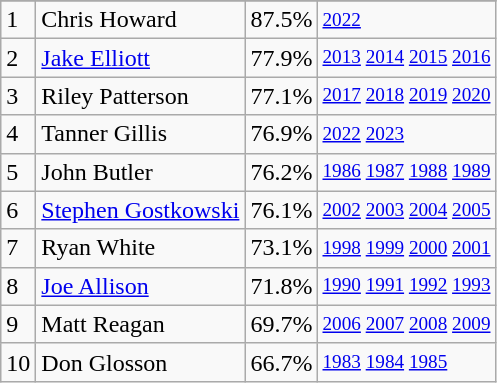<table class="wikitable">
<tr>
</tr>
<tr>
<td>1</td>
<td>Chris Howard</td>
<td><abbr>87.5%</abbr></td>
<td style="font-size:80%;"><a href='#'>2022</a></td>
</tr>
<tr>
<td>2</td>
<td><a href='#'>Jake Elliott</a></td>
<td><abbr>77.9%</abbr></td>
<td style="font-size:80%;"><a href='#'>2013</a> <a href='#'>2014</a> <a href='#'>2015</a> <a href='#'>2016</a></td>
</tr>
<tr>
<td>3</td>
<td>Riley Patterson</td>
<td><abbr>77.1%</abbr></td>
<td style="font-size:80%;"><a href='#'>2017</a> <a href='#'>2018</a> <a href='#'>2019</a> <a href='#'>2020</a></td>
</tr>
<tr>
<td>4</td>
<td>Tanner Gillis</td>
<td><abbr>76.9%</abbr></td>
<td style="font-size:80%;"><a href='#'>2022</a> <a href='#'>2023</a></td>
</tr>
<tr>
<td>5</td>
<td>John Butler</td>
<td><abbr>76.2%</abbr></td>
<td style="font-size:80%;"><a href='#'>1986</a> <a href='#'>1987</a> <a href='#'>1988</a> <a href='#'>1989</a></td>
</tr>
<tr>
<td>6</td>
<td><a href='#'>Stephen Gostkowski</a></td>
<td><abbr>76.1%</abbr></td>
<td style="font-size:80%;"><a href='#'>2002</a> <a href='#'>2003</a> <a href='#'>2004</a> <a href='#'>2005</a></td>
</tr>
<tr>
<td>7</td>
<td>Ryan White</td>
<td><abbr>73.1%</abbr></td>
<td style="font-size:80%;"><a href='#'>1998</a> <a href='#'>1999</a> <a href='#'>2000</a> <a href='#'>2001</a></td>
</tr>
<tr>
<td>8</td>
<td><a href='#'>Joe Allison</a></td>
<td><abbr>71.8%</abbr></td>
<td style="font-size:80%;"><a href='#'>1990</a> <a href='#'>1991</a> <a href='#'>1992</a> <a href='#'>1993</a></td>
</tr>
<tr>
<td>9</td>
<td>Matt Reagan</td>
<td><abbr>69.7%</abbr></td>
<td style="font-size:80%;"><a href='#'>2006</a> <a href='#'>2007</a> <a href='#'>2008</a> <a href='#'>2009</a></td>
</tr>
<tr>
<td>10</td>
<td>Don Glosson</td>
<td><abbr>66.7%</abbr></td>
<td style="font-size:80%;"><a href='#'>1983</a> <a href='#'>1984</a> <a href='#'>1985</a><br></td>
</tr>
</table>
